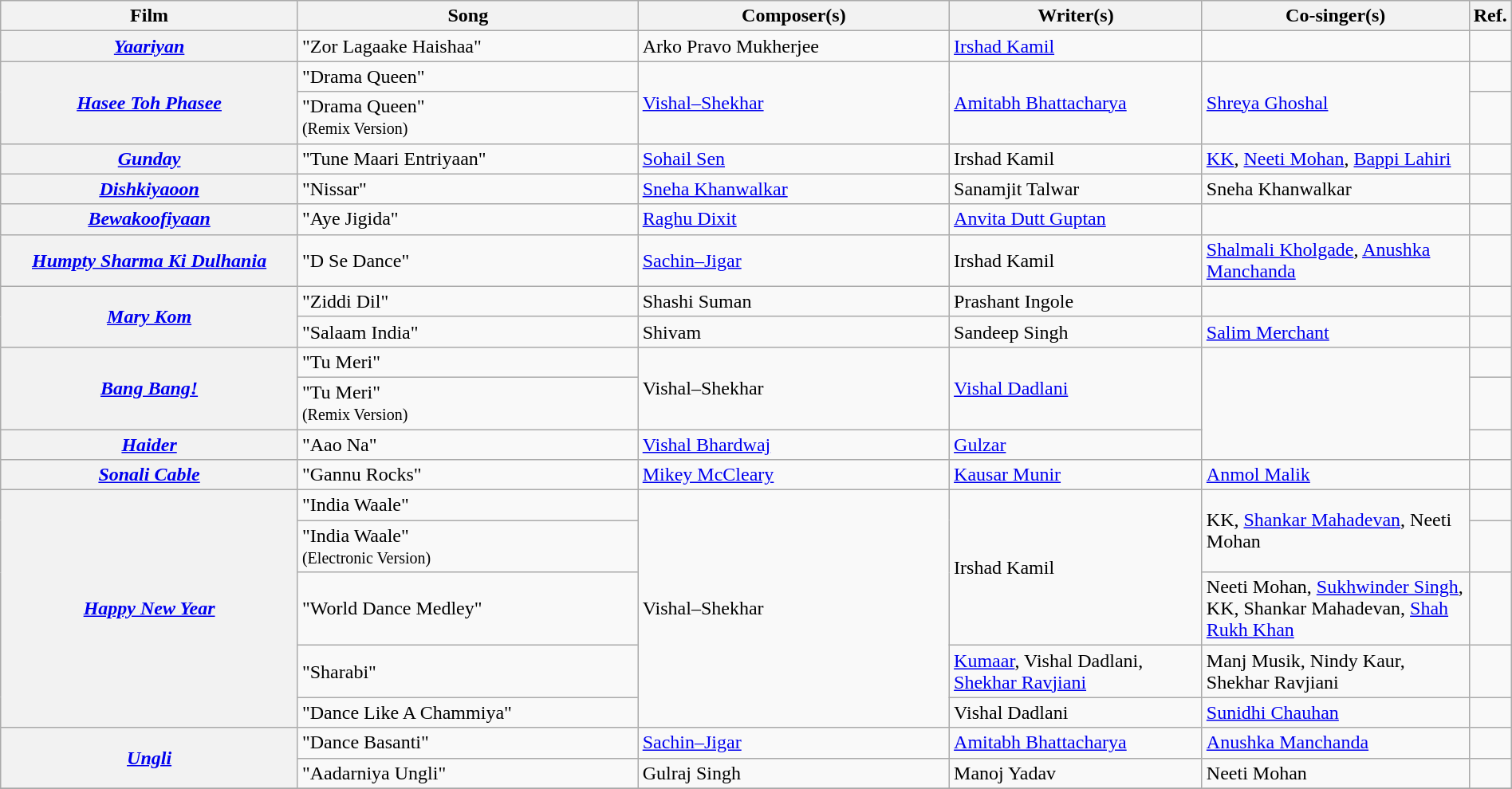<table class="wikitable plainrowheaders" width="100%" textcolor:#000;">
<tr>
<th scope="col" width=20%><strong>Film</strong></th>
<th scope="col" width=23%><strong>Song</strong></th>
<th scope="col" width=21%><strong>Composer(s)</strong></th>
<th scope="col" width=17%><strong>Writer(s)</strong></th>
<th scope="col" width=18%><strong>Co-singer(s)</strong></th>
<th scope="col" width=1%><strong>Ref.</strong></th>
</tr>
<tr>
<th scope="row"><em><a href='#'>Yaariyan</a></em></th>
<td>"Zor Lagaake Haishaa"</td>
<td>Arko Pravo Mukherjee</td>
<td><a href='#'>Irshad Kamil</a></td>
<td></td>
<td></td>
</tr>
<tr>
<th scope="row" rowspan="2"><em><a href='#'>Hasee Toh Phasee</a></em></th>
<td>"Drama Queen"</td>
<td rowspan="2"><a href='#'>Vishal–Shekhar</a></td>
<td rowspan="2"><a href='#'>Amitabh Bhattacharya</a></td>
<td rowspan="2"><a href='#'>Shreya Ghoshal</a></td>
<td></td>
</tr>
<tr>
<td>"Drama Queen"<br><small>(Remix Version)</small></td>
<td></td>
</tr>
<tr>
<th scope="row"><em><a href='#'>Gunday</a></em></th>
<td>"Tune Maari Entriyaan"</td>
<td><a href='#'>Sohail Sen</a></td>
<td>Irshad Kamil</td>
<td><a href='#'>KK</a>, <a href='#'>Neeti Mohan</a>, <a href='#'>Bappi Lahiri</a></td>
<td></td>
</tr>
<tr>
<th scope="row"><em><a href='#'>Dishkiyaoon</a></em></th>
<td>"Nissar"</td>
<td><a href='#'>Sneha Khanwalkar</a></td>
<td>Sanamjit Talwar</td>
<td>Sneha Khanwalkar</td>
<td></td>
</tr>
<tr>
<th scope="row"><em><a href='#'>Bewakoofiyaan</a></em></th>
<td>"Aye Jigida"</td>
<td><a href='#'>Raghu Dixit</a></td>
<td><a href='#'>Anvita Dutt Guptan</a></td>
<td></td>
<td></td>
</tr>
<tr>
<th scope="row"><em><a href='#'>Humpty Sharma Ki Dulhania</a></em></th>
<td>"D Se Dance"</td>
<td><a href='#'>Sachin–Jigar</a></td>
<td>Irshad Kamil</td>
<td><a href='#'>Shalmali Kholgade</a>, <a href='#'>Anushka Manchanda</a></td>
<td></td>
</tr>
<tr>
<th scope="row" rowspan="2"><em><a href='#'>Mary Kom</a></em></th>
<td>"Ziddi Dil"</td>
<td>Shashi Suman</td>
<td>Prashant Ingole</td>
<td></td>
<td></td>
</tr>
<tr>
<td>"Salaam India"</td>
<td>Shivam</td>
<td>Sandeep Singh</td>
<td><a href='#'>Salim Merchant</a></td>
<td></td>
</tr>
<tr>
<th scope="row" rowspan="2"><em><a href='#'>Bang Bang!</a></em></th>
<td>"Tu Meri"</td>
<td rowspan="2">Vishal–Shekhar</td>
<td rowspan="2"><a href='#'>Vishal Dadlani</a></td>
<td rowspan="3"></td>
<td></td>
</tr>
<tr>
<td>"Tu Meri"<br><small>(Remix Version)</small></td>
<td></td>
</tr>
<tr>
<th scope="row"><em><a href='#'>Haider</a></em></th>
<td>"Aao Na"</td>
<td><a href='#'>Vishal Bhardwaj</a></td>
<td><a href='#'>Gulzar</a></td>
<td></td>
</tr>
<tr>
<th scope="row"><em><a href='#'>Sonali Cable</a></em></th>
<td>"Gannu Rocks"</td>
<td><a href='#'>Mikey McCleary</a></td>
<td><a href='#'>Kausar Munir</a></td>
<td><a href='#'>Anmol Malik</a></td>
<td></td>
</tr>
<tr>
<th scope="row" rowspan="5"><em><a href='#'>Happy New Year</a></em></th>
<td>"India Waale"</td>
<td rowspan="5">Vishal–Shekhar</td>
<td rowspan="3">Irshad Kamil</td>
<td rowspan="2">KK, <a href='#'>Shankar Mahadevan</a>, Neeti Mohan</td>
<td></td>
</tr>
<tr>
<td>"India Waale"<br><small>(Electronic Version)</small></td>
<td></td>
</tr>
<tr>
<td>"World Dance Medley"</td>
<td>Neeti Mohan, <a href='#'>Sukhwinder Singh</a>, KK, Shankar Mahadevan, <a href='#'>Shah Rukh Khan</a></td>
<td></td>
</tr>
<tr>
<td>"Sharabi"</td>
<td><a href='#'>Kumaar</a>, Vishal Dadlani, <a href='#'>Shekhar Ravjiani</a></td>
<td>Manj Musik, Nindy Kaur, Shekhar Ravjiani</td>
<td></td>
</tr>
<tr>
<td>"Dance Like A Chammiya"</td>
<td>Vishal Dadlani</td>
<td><a href='#'>Sunidhi Chauhan</a></td>
<td></td>
</tr>
<tr>
<th scope="row" rowspan="2"><em><a href='#'>Ungli</a></em></th>
<td>"Dance Basanti"</td>
<td><a href='#'>Sachin–Jigar</a></td>
<td><a href='#'>Amitabh Bhattacharya</a></td>
<td><a href='#'>Anushka Manchanda</a></td>
<td></td>
</tr>
<tr>
<td>"Aadarniya Ungli"</td>
<td>Gulraj Singh</td>
<td>Manoj Yadav</td>
<td>Neeti Mohan</td>
<td></td>
</tr>
<tr>
</tr>
</table>
